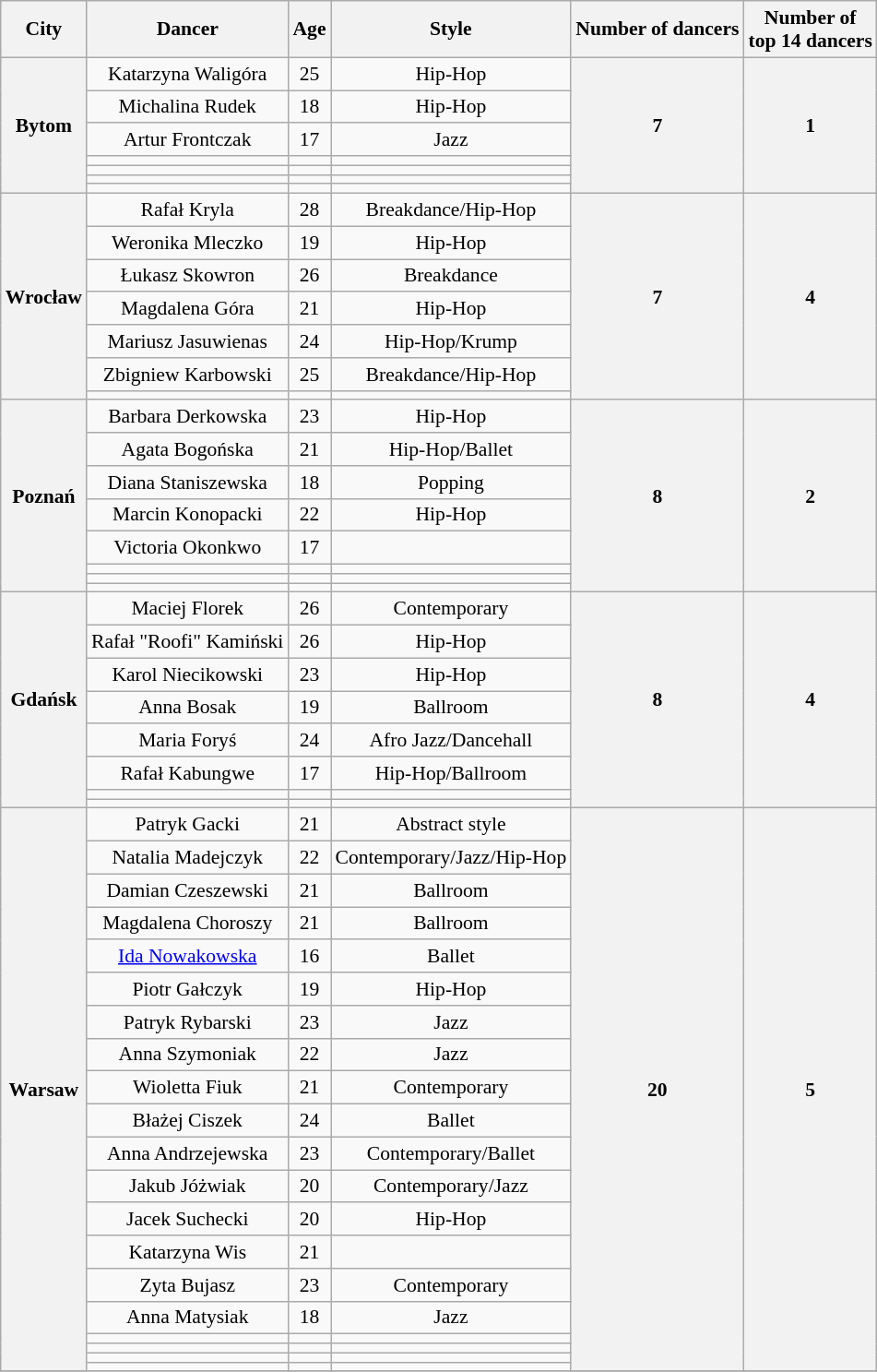<table class="wikitable" style="font-size:90%; text-align:center">
<tr>
<th>City</th>
<th>Dancer</th>
<th>Age</th>
<th>Style</th>
<th>Number of dancers</th>
<th>Number of<br>top 14 dancers</th>
</tr>
<tr>
<th rowspan="7">Bytom</th>
<td>Katarzyna Waligóra</td>
<td>25</td>
<td>Hip-Hop</td>
<th rowspan="7">7</th>
<th rowspan="7">1</th>
</tr>
<tr>
<td>Michalina Rudek</td>
<td>18</td>
<td>Hip-Hop</td>
</tr>
<tr>
<td>Artur Frontczak</td>
<td>17</td>
<td>Jazz</td>
</tr>
<tr>
<td></td>
<td></td>
<td></td>
</tr>
<tr>
<td></td>
<td></td>
<td></td>
</tr>
<tr>
<td></td>
<td></td>
<td></td>
</tr>
<tr>
<td></td>
<td></td>
<td></td>
</tr>
<tr>
<th rowspan="7">Wrocław</th>
<td>Rafał Kryla</td>
<td>28</td>
<td>Breakdance/Hip-Hop</td>
<th rowspan="7">7</th>
<th rowspan="7">4</th>
</tr>
<tr>
<td>Weronika Mleczko</td>
<td>19</td>
<td>Hip-Hop</td>
</tr>
<tr>
<td>Łukasz Skowron</td>
<td>26</td>
<td>Breakdance</td>
</tr>
<tr>
<td>Magdalena Góra</td>
<td>21</td>
<td>Hip-Hop</td>
</tr>
<tr>
<td>Mariusz Jasuwienas</td>
<td>24</td>
<td>Hip-Hop/Krump</td>
</tr>
<tr>
<td>Zbigniew Karbowski</td>
<td>25</td>
<td>Breakdance/Hip-Hop</td>
</tr>
<tr>
<td></td>
<td></td>
<td></td>
</tr>
<tr>
<th rowspan="8">Poznań</th>
<td>Barbara Derkowska</td>
<td>23</td>
<td>Hip-Hop</td>
<th rowspan="8">8</th>
<th rowspan="8">2</th>
</tr>
<tr>
<td>Agata Bogońska</td>
<td>21</td>
<td>Hip-Hop/Ballet</td>
</tr>
<tr>
<td>Diana Staniszewska</td>
<td>18</td>
<td>Popping</td>
</tr>
<tr>
<td>Marcin Konopacki</td>
<td>22</td>
<td>Hip-Hop</td>
</tr>
<tr>
<td>Victoria Okonkwo</td>
<td>17</td>
<td></td>
</tr>
<tr>
<td></td>
<td></td>
<td></td>
</tr>
<tr>
<td></td>
<td></td>
<td></td>
</tr>
<tr>
<td></td>
<td></td>
<td></td>
</tr>
<tr>
<th rowspan="8">Gdańsk</th>
<td>Maciej Florek</td>
<td>26</td>
<td>Contemporary</td>
<th rowspan="8">8</th>
<th rowspan="8">4</th>
</tr>
<tr>
<td>Rafał "Roofi" Kamiński</td>
<td>26</td>
<td>Hip-Hop</td>
</tr>
<tr>
<td>Karol Niecikowski</td>
<td>23</td>
<td>Hip-Hop</td>
</tr>
<tr>
<td>Anna Bosak</td>
<td>19</td>
<td>Ballroom</td>
</tr>
<tr>
<td>Maria Foryś</td>
<td>24</td>
<td>Afro Jazz/Dancehall</td>
</tr>
<tr>
<td>Rafał Kabungwe</td>
<td>17</td>
<td>Hip-Hop/Ballroom</td>
</tr>
<tr>
<td></td>
<td></td>
<td></td>
</tr>
<tr>
<td></td>
<td></td>
<td></td>
</tr>
<tr>
<th rowspan="20">Warsaw</th>
<td>Patryk Gacki</td>
<td>21</td>
<td>Abstract style</td>
<th rowspan="20">20</th>
<th rowspan="20">5</th>
</tr>
<tr>
<td>Natalia Madejczyk</td>
<td>22</td>
<td>Contemporary/Jazz/Hip-Hop</td>
</tr>
<tr>
<td>Damian Czeszewski</td>
<td>21</td>
<td>Ballroom</td>
</tr>
<tr>
<td>Magdalena Choroszy</td>
<td>21</td>
<td>Ballroom</td>
</tr>
<tr>
<td><a href='#'>Ida Nowakowska</a></td>
<td>16</td>
<td>Ballet</td>
</tr>
<tr>
<td>Piotr Gałczyk</td>
<td>19</td>
<td>Hip-Hop</td>
</tr>
<tr>
<td>Patryk Rybarski</td>
<td>23</td>
<td>Jazz</td>
</tr>
<tr>
<td>Anna Szymoniak</td>
<td>22</td>
<td>Jazz</td>
</tr>
<tr>
<td>Wioletta Fiuk</td>
<td>21</td>
<td>Contemporary</td>
</tr>
<tr>
<td>Błażej Ciszek</td>
<td>24</td>
<td>Ballet</td>
</tr>
<tr>
<td>Anna Andrzejewska</td>
<td>23</td>
<td>Contemporary/Ballet</td>
</tr>
<tr>
<td>Jakub Jóżwiak</td>
<td>20</td>
<td>Contemporary/Jazz</td>
</tr>
<tr>
<td>Jacek Suchecki</td>
<td>20</td>
<td>Hip-Hop</td>
</tr>
<tr>
<td>Katarzyna Wis</td>
<td>21</td>
<td></td>
</tr>
<tr>
<td>Zyta Bujasz</td>
<td>23</td>
<td>Contemporary</td>
</tr>
<tr>
<td>Anna Matysiak</td>
<td>18</td>
<td>Jazz</td>
</tr>
<tr>
<td></td>
<td></td>
<td></td>
</tr>
<tr>
<td></td>
<td></td>
<td></td>
</tr>
<tr>
<td></td>
<td></td>
<td></td>
</tr>
<tr>
<td></td>
<td></td>
<td></td>
</tr>
<tr>
</tr>
</table>
